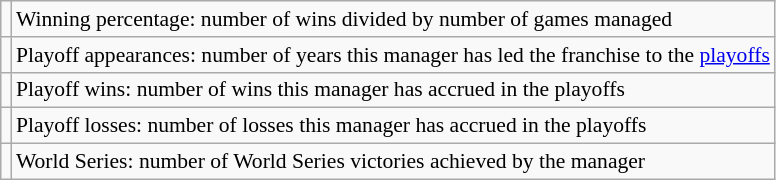<table class="wikitable" style="font-size:90%">
<tr>
<td></td>
<td>Winning percentage: number of wins divided by number of games managed</td>
</tr>
<tr>
<td></td>
<td>Playoff appearances: number of years this manager has led the franchise to the <a href='#'>playoffs</a></td>
</tr>
<tr>
<td></td>
<td>Playoff wins: number of wins this manager has accrued in the playoffs</td>
</tr>
<tr>
<td></td>
<td>Playoff losses: number of losses this manager has accrued in the playoffs</td>
</tr>
<tr>
<td></td>
<td>World Series: number of World Series victories achieved by the manager</td>
</tr>
</table>
